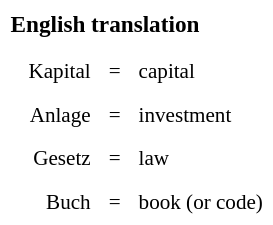<table border="0" cellpadding="5" style="color: black; background-color: #FFFFFF; font-size:88%; margin-left:0em">
<tr>
<td colspan="4" style="color: black; background-color: white; font-size:110%"><strong>English translation</strong></td>
</tr>
<tr valign="bottom">
</tr>
<tr>
<td style="text-align:left"></td>
<td style="text-align:right; text-align:center">Kapital</td>
<td style="text-align:center">=</td>
<td style="background-color: text-align:left">capital</td>
</tr>
<tr>
<td style="text-align:left"></td>
<td style="text-align:right">Anlage</td>
<td style="text-align:center">=</td>
<td style="background-color: text-align:left">investment</td>
</tr>
<tr>
<td style="text-align:left"></td>
<td style="text-align:right">Gesetz</td>
<td style="text-align:center">=</td>
<td style="background-color: text-align:left">law</td>
</tr>
<tr>
<td style="text-align:left"></td>
<td style="text-align:right">Buch</td>
<td style="text-align:center">=</td>
<td style="background-color: text-align:left">book (or code)</td>
</tr>
</table>
